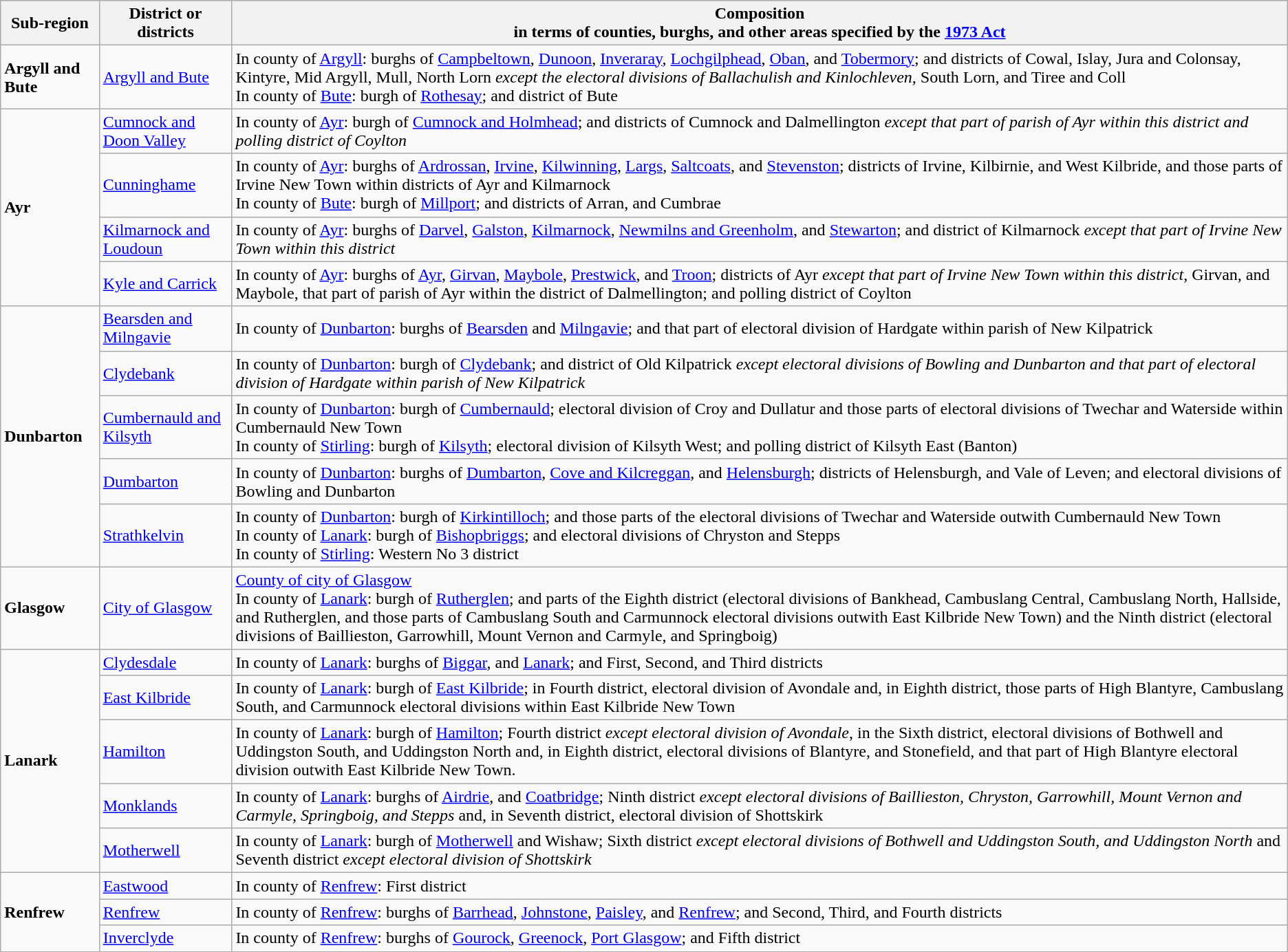<table class="wikitable">
<tr>
<th>Sub-region</th>
<th>District or districts</th>
<th>Composition<br> in terms of counties, burghs, and other areas specified by the <a href='#'>1973 Act</a></th>
</tr>
<tr>
<td><strong>Argyll and Bute</strong></td>
<td><a href='#'>Argyll and Bute</a></td>
<td>In county of <a href='#'>Argyll</a>: burghs of <a href='#'>Campbeltown</a>, <a href='#'>Dunoon</a>, <a href='#'>Inveraray</a>, <a href='#'>Lochgilphead</a>, <a href='#'>Oban</a>, and <a href='#'>Tobermory</a>; and districts of Cowal, Islay, Jura and Colonsay, Kintyre, Mid Argyll, Mull, North Lorn <em>except the electoral divisions of Ballachulish and Kinlochleven</em>, South Lorn, and Tiree and Coll<br>In county of <a href='#'>Bute</a>: burgh of <a href='#'>Rothesay</a>; and district of Bute</td>
</tr>
<tr>
<td rowspan=4><strong>Ayr</strong></td>
<td><a href='#'>Cumnock and Doon Valley</a></td>
<td>In county of <a href='#'>Ayr</a>: burgh of <a href='#'>Cumnock and Holmhead</a>; and districts of Cumnock and Dalmellington <em>except that part of parish of Ayr within this district and polling district of Coylton</em></td>
</tr>
<tr>
<td><a href='#'>Cunninghame</a></td>
<td>In county of <a href='#'>Ayr</a>: burghs of <a href='#'>Ardrossan</a>, <a href='#'>Irvine</a>, <a href='#'>Kilwinning</a>, <a href='#'>Largs</a>, <a href='#'>Saltcoats</a>, and <a href='#'>Stevenston</a>; districts of Irvine, Kilbirnie, and West Kilbride, and those parts of Irvine New Town within districts of Ayr and Kilmarnock<br>In county of <a href='#'>Bute</a>: burgh of <a href='#'>Millport</a>; and districts of Arran, and Cumbrae</td>
</tr>
<tr>
<td><a href='#'>Kilmarnock and Loudoun</a></td>
<td>In county of <a href='#'>Ayr</a>: burghs of <a href='#'>Darvel</a>, <a href='#'>Galston</a>, <a href='#'>Kilmarnock</a>, <a href='#'>Newmilns and Greenholm</a>, and <a href='#'>Stewarton</a>; and district of Kilmarnock <em>except that part of Irvine New Town within this district</em></td>
</tr>
<tr>
<td><a href='#'>Kyle and Carrick</a></td>
<td>In county of <a href='#'>Ayr</a>: burghs of <a href='#'>Ayr</a>, <a href='#'>Girvan</a>, <a href='#'>Maybole</a>, <a href='#'>Prestwick</a>, and <a href='#'>Troon</a>; districts of Ayr <em>except that part of Irvine New Town within this district</em>, Girvan, and Maybole, that part of parish of Ayr within the district of Dalmellington; and polling district of Coylton</td>
</tr>
<tr>
<td rowspan=5><strong>Dunbarton</strong></td>
<td><a href='#'>Bearsden and Milngavie</a></td>
<td>In county of <a href='#'>Dunbarton</a>: burghs of <a href='#'>Bearsden</a> and <a href='#'>Milngavie</a>; and that part of electoral division of Hardgate within parish of New Kilpatrick</td>
</tr>
<tr>
<td><a href='#'>Clydebank</a></td>
<td>In county of <a href='#'>Dunbarton</a>: burgh of <a href='#'>Clydebank</a>; and district of Old Kilpatrick <em>except electoral divisions of Bowling and Dunbarton and that part of electoral division of Hardgate within parish of New Kilpatrick</em></td>
</tr>
<tr>
<td><a href='#'>Cumbernauld and Kilsyth</a></td>
<td>In county of <a href='#'>Dunbarton</a>: burgh of <a href='#'>Cumbernauld</a>; electoral division of Croy and Dullatur and those parts of electoral divisions of Twechar and Waterside within Cumbernauld New Town<br>In county of <a href='#'>Stirling</a>: burgh of <a href='#'>Kilsyth</a>; electoral division of Kilsyth West; and polling district of Kilsyth East (Banton)</td>
</tr>
<tr>
<td><a href='#'>Dumbarton</a></td>
<td>In county of <a href='#'>Dunbarton</a>: burghs of <a href='#'>Dumbarton</a>, <a href='#'>Cove and Kilcreggan</a>, and <a href='#'>Helensburgh</a>; districts of Helensburgh, and Vale of Leven; and electoral divisions of Bowling and Dunbarton</td>
</tr>
<tr>
<td><a href='#'>Strathkelvin</a></td>
<td>In county of <a href='#'>Dunbarton</a>: burgh of <a href='#'>Kirkintilloch</a>; and those parts of the electoral divisions of Twechar and Waterside outwith Cumbernauld New Town<br>In county of <a href='#'>Lanark</a>: burgh of <a href='#'>Bishopbriggs</a>; and electoral divisions of Chryston and Stepps<br>
In county of <a href='#'>Stirling</a>: Western No 3 district</td>
</tr>
<tr>
<td><strong>Glasgow</strong></td>
<td><a href='#'>City of Glasgow</a></td>
<td><a href='#'>County of city of Glasgow</a><br>In county of <a href='#'>Lanark</a>: burgh of <a href='#'>Rutherglen</a>; and parts of the Eighth district (electoral divisions of Bankhead, Cambuslang Central, Cambuslang North, Hallside, and Rutherglen, and those parts of Cambuslang South and Carmunnock electoral divisions outwith East Kilbride New Town) and the Ninth district (electoral divisions of Baillieston, Garrowhill, Mount Vernon and Carmyle, and Springboig)</td>
</tr>
<tr>
<td rowspan=5><strong>Lanark</strong></td>
<td><a href='#'>Clydesdale</a></td>
<td>In county of <a href='#'>Lanark</a>: burghs of <a href='#'>Biggar</a>, and <a href='#'>Lanark</a>; and First, Second, and Third districts</td>
</tr>
<tr>
<td><a href='#'>East Kilbride</a></td>
<td>In county of <a href='#'>Lanark</a>: burgh of <a href='#'>East Kilbride</a>; in Fourth district, electoral division of Avondale and, in Eighth district, those parts of High Blantyre, Cambuslang South, and Carmunnock electoral divisions within East Kilbride New Town</td>
</tr>
<tr>
<td><a href='#'>Hamilton</a></td>
<td>In county of <a href='#'>Lanark</a>: burgh of <a href='#'>Hamilton</a>; Fourth district <em>except electoral division of Avondale</em>, in the Sixth district, electoral divisions of Bothwell and Uddingston South, and Uddingston North and, in Eighth district, electoral divisions of Blantyre, and Stonefield, and that part of High Blantyre electoral division outwith East Kilbride New Town.</td>
</tr>
<tr>
<td><a href='#'>Monklands</a></td>
<td>In county of <a href='#'>Lanark</a>: burghs of <a href='#'>Airdrie</a>, and <a href='#'>Coatbridge</a>; Ninth district <em>except electoral divisions of Baillieston, Chryston, Garrowhill, Mount Vernon and Carmyle, Springboig, and Stepps</em> and, in Seventh district, electoral division of Shottskirk</td>
</tr>
<tr>
<td><a href='#'>Motherwell</a></td>
<td>In county of <a href='#'>Lanark</a>: burgh of <a href='#'>Motherwell</a> and Wishaw; Sixth district <em>except electoral divisions of Bothwell and Uddingston South, and Uddingston North</em> and Seventh district <em>except electoral division of Shottskirk</em></td>
</tr>
<tr>
<td rowspan=3><strong>Renfrew</strong></td>
<td><a href='#'>Eastwood</a></td>
<td>In county of <a href='#'>Renfrew</a>: First district</td>
</tr>
<tr>
<td><a href='#'>Renfrew</a></td>
<td>In county of <a href='#'>Renfrew</a>: burghs of <a href='#'>Barrhead</a>, <a href='#'>Johnstone</a>, <a href='#'>Paisley</a>, and <a href='#'>Renfrew</a>; and Second, Third, and Fourth districts</td>
</tr>
<tr>
<td><a href='#'>Inverclyde</a></td>
<td>In county of <a href='#'>Renfrew</a>: burghs of <a href='#'>Gourock</a>, <a href='#'>Greenock</a>, <a href='#'>Port Glasgow</a>; and Fifth district</td>
</tr>
</table>
